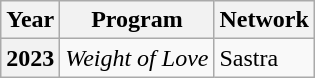<table class="wikitable plainrowheaders">
<tr>
<th>Year</th>
<th>Program</th>
<th>Network</th>
</tr>
<tr>
<th scope="row">2023</th>
<td><em>Weight of Love</em></td>
<td>Sastra</td>
</tr>
</table>
